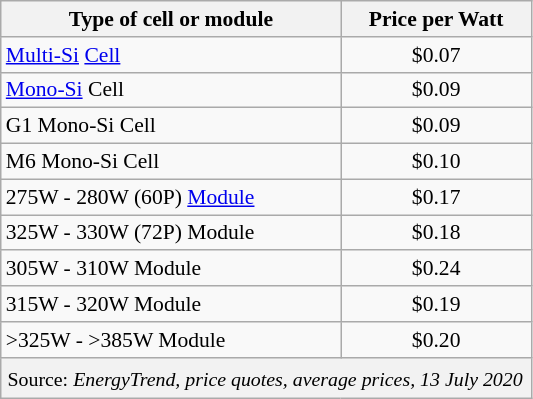<table class="wikitable floatleft" style="font-size: 0.9em; margin-right: 12px; margin-top: 12px">
<tr>
<th>Type of cell or module</th>
<th>Price per Watt</th>
</tr>
<tr>
<td><a href='#'>Multi-Si</a> <a href='#'>Cell</a> </td>
<td align=center>$0.07</td>
</tr>
<tr>
<td><a href='#'>Mono-Si</a> Cell </td>
<td align=center>$0.09</td>
</tr>
<tr>
<td>G1 Mono-Si Cell </td>
<td align=center>$0.09</td>
</tr>
<tr>
<td>M6 Mono-Si Cell </td>
<td align=center>$0.10</td>
</tr>
<tr>
<td>275W - 280W (60P) <a href='#'>Module</a></td>
<td align=center>$0.17</td>
</tr>
<tr>
<td>325W - 330W (72P) Module</td>
<td align=center>$0.18</td>
</tr>
<tr>
<td>305W - 310W Module</td>
<td align=center>$0.24</td>
</tr>
<tr>
<td>315W - 320W Module</td>
<td align=center>$0.19</td>
</tr>
<tr>
<td>>325W - >385W Module</td>
<td align=center>$0.20</td>
</tr>
<tr>
<th colspan=2 style="font-weight: normal; font-size: 0.92em; padding: 6px 2px 4px 4px; text-align: left;">Source: <em>EnergyTrend, price quotes, average prices, 13 July 2020</em> </th>
</tr>
</table>
